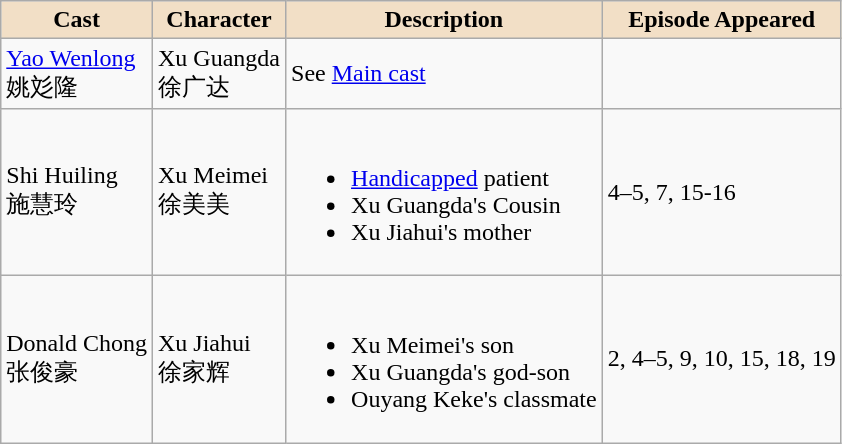<table class="wikitable">
<tr>
<th style="background:#f2dfc6">Cast</th>
<th style="background:#f2dfc6">Character</th>
<th style="background:#f2dfc6">Description</th>
<th style="background:#f2dfc6">Episode Appeared</th>
</tr>
<tr>
<td><a href='#'>Yao Wenlong</a> <br> 姚彣隆</td>
<td>Xu Guangda <br> 徐广达</td>
<td>See <a href='#'>Main cast</a></td>
<td></td>
</tr>
<tr>
<td>Shi Huiling <br> 施慧玲</td>
<td>Xu Meimei <br> 徐美美</td>
<td><br><ul><li><a href='#'>Handicapped</a> patient</li><li>Xu Guangda's Cousin</li><li>Xu Jiahui's mother</li></ul></td>
<td>4–5, 7, 15-16</td>
</tr>
<tr>
<td>Donald Chong <br> 张俊豪</td>
<td>Xu Jiahui <br> 徐家辉</td>
<td><br><ul><li>Xu Meimei's son</li><li>Xu Guangda's god-son</li><li>Ouyang Keke's classmate</li></ul></td>
<td>2, 4–5, 9, 10, 15, 18, 19</td>
</tr>
</table>
